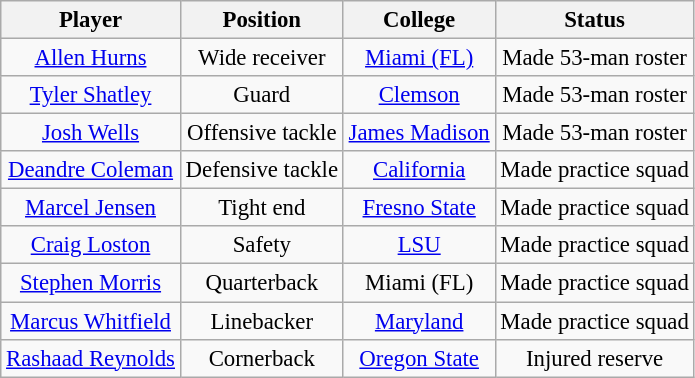<table class="wikitable" style="font-size: 95%;">
<tr>
<th>Player</th>
<th>Position</th>
<th>College</th>
<th>Status</th>
</tr>
<tr>
<td align="center"><a href='#'>Allen Hurns</a></td>
<td align="center">Wide receiver</td>
<td align="center"><a href='#'>Miami (FL)</a></td>
<td align="center">Made 53-man roster</td>
</tr>
<tr>
<td align="center"><a href='#'>Tyler Shatley</a></td>
<td align="center">Guard</td>
<td align="center"><a href='#'>Clemson</a></td>
<td align="center">Made 53-man roster</td>
</tr>
<tr>
<td align="center"><a href='#'>Josh Wells</a></td>
<td align="center">Offensive tackle</td>
<td align="center"><a href='#'>James Madison</a></td>
<td align="center">Made 53-man roster</td>
</tr>
<tr>
<td align="center"><a href='#'>Deandre Coleman</a></td>
<td align="center">Defensive tackle</td>
<td align="center"><a href='#'>California</a></td>
<td align="center">Made practice squad</td>
</tr>
<tr>
<td align="center"><a href='#'>Marcel Jensen</a></td>
<td align="center">Tight end</td>
<td align="center"><a href='#'>Fresno State</a></td>
<td align="center">Made practice squad</td>
</tr>
<tr>
<td align="center"><a href='#'>Craig Loston</a></td>
<td align="center">Safety</td>
<td align="center"><a href='#'>LSU</a></td>
<td align="center">Made practice squad</td>
</tr>
<tr>
<td align="center"><a href='#'>Stephen Morris</a></td>
<td align="center">Quarterback</td>
<td align="center">Miami (FL)</td>
<td align="center">Made practice squad</td>
</tr>
<tr>
<td align="center"><a href='#'>Marcus Whitfield</a></td>
<td align="center">Linebacker</td>
<td align="center"><a href='#'>Maryland</a></td>
<td align="center">Made practice squad</td>
</tr>
<tr>
<td align="center"><a href='#'>Rashaad Reynolds</a></td>
<td align="center">Cornerback</td>
<td align="center"><a href='#'>Oregon State</a></td>
<td align="center">Injured reserve</td>
</tr>
</table>
